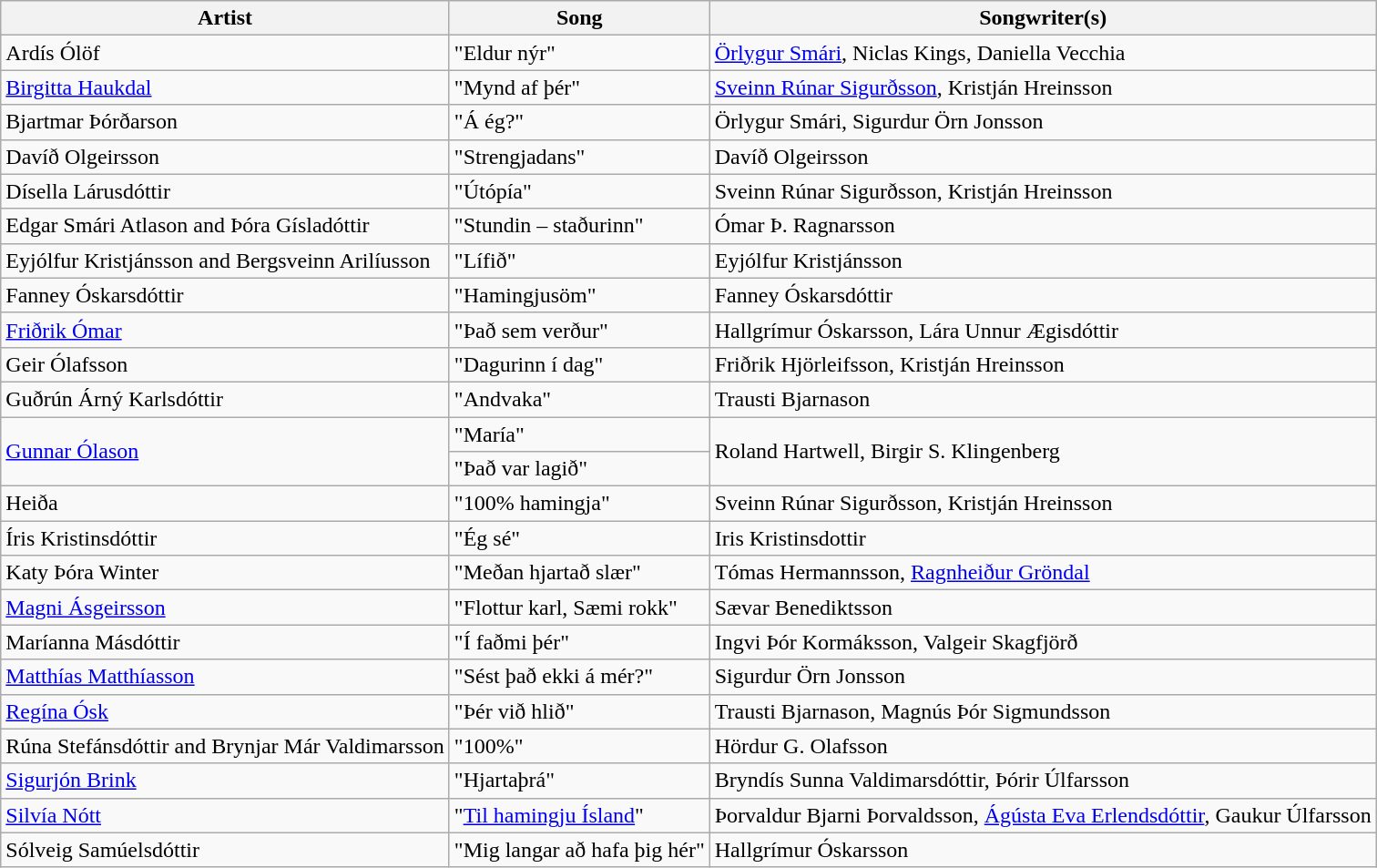<table class="sortable wikitable" style="margin: 1em auto 1em auto">
<tr>
<th>Artist</th>
<th>Song</th>
<th>Songwriter(s)</th>
</tr>
<tr>
<td>Ardís Ólöf</td>
<td>"Eldur nýr"</td>
<td><a href='#'>Örlygur Smári</a>, Niclas Kings, Daniella Vecchia</td>
</tr>
<tr>
<td><a href='#'>Birgitta Haukdal</a></td>
<td>"Mynd af þér"</td>
<td><a href='#'>Sveinn Rúnar Sigurðsson</a>, Kristján Hreinsson</td>
</tr>
<tr>
<td>Bjartmar Þórðarson</td>
<td>"Á ég?"</td>
<td>Örlygur Smári, Sigurdur Örn Jonsson</td>
</tr>
<tr>
<td>Davíð Olgeirsson</td>
<td>"Strengjadans"</td>
<td>Davíð Olgeirsson</td>
</tr>
<tr>
<td>Dísella Lárusdóttir</td>
<td>"Útópía"</td>
<td>Sveinn Rúnar Sigurðsson, Kristján Hreinsson</td>
</tr>
<tr>
<td>Edgar Smári Atlason and Þóra Gísladóttir</td>
<td>"Stundin – staðurinn"</td>
<td>Ómar Þ. Ragnarsson</td>
</tr>
<tr>
<td>Eyjólfur Kristjánsson and Bergsveinn Arilíusson</td>
<td>"Lífið"</td>
<td>Eyjólfur Kristjánsson</td>
</tr>
<tr>
<td>Fanney Óskarsdóttir</td>
<td>"Hamingjusöm"</td>
<td>Fanney Óskarsdóttir</td>
</tr>
<tr>
<td><a href='#'>Friðrik Ómar</a></td>
<td>"Það sem verður"</td>
<td>Hallgrímur Óskarsson, Lára Unnur Ægisdóttir</td>
</tr>
<tr>
<td>Geir Ólafsson</td>
<td>"Dagurinn í dag"</td>
<td>Friðrik Hjörleifsson, Kristján Hreinsson</td>
</tr>
<tr>
<td>Guðrún Árný Karlsdóttir</td>
<td>"Andvaka"</td>
<td>Trausti Bjarnason</td>
</tr>
<tr>
<td rowspan="2"><a href='#'>Gunnar Ólason</a></td>
<td>"María"</td>
<td rowspan="2">Roland Hartwell, Birgir S. Klingenberg</td>
</tr>
<tr>
<td>"Það var lagið"</td>
</tr>
<tr>
<td>Heiða</td>
<td>"100% hamingja"</td>
<td>Sveinn Rúnar Sigurðsson, Kristján Hreinsson</td>
</tr>
<tr>
<td>Íris Kristinsdóttir</td>
<td>"Ég sé"</td>
<td>Iris Kristinsdottir</td>
</tr>
<tr>
<td>Katy Þóra Winter</td>
<td>"Meðan hjartað slær"</td>
<td>Tómas Hermannsson, <a href='#'>Ragnheiður Gröndal</a></td>
</tr>
<tr>
<td><a href='#'>Magni Ásgeirsson</a></td>
<td>"Flottur karl, Sæmi rokk"</td>
<td>Sævar Benediktsson</td>
</tr>
<tr>
<td>Maríanna Másdóttir</td>
<td>"Í faðmi þér"</td>
<td>Ingvi Þór Kormáksson, Valgeir Skagfjörð</td>
</tr>
<tr>
<td><a href='#'>Matthías Matthíasson</a></td>
<td>"Sést það ekki á mér?"</td>
<td>Sigurdur Örn Jonsson</td>
</tr>
<tr>
<td><a href='#'>Regína Ósk</a></td>
<td>"Þér við hlið"</td>
<td>Trausti Bjarnason, Magnús Þór Sigmundsson</td>
</tr>
<tr>
<td>Rúna Stefánsdóttir and Brynjar Már Valdimarsson</td>
<td>"100%"</td>
<td>Hördur G. Olafsson</td>
</tr>
<tr>
<td><a href='#'>Sigurjón Brink</a></td>
<td>"Hjartaþrá"</td>
<td>Bryndís Sunna Valdimarsdóttir, Þórir Úlfarsson</td>
</tr>
<tr>
<td><a href='#'>Silvía Nótt</a></td>
<td>"<a href='#'>Til hamingju Ísland</a>"</td>
<td>Þorvaldur Bjarni Þorvaldsson, <a href='#'>Ágústa Eva Erlendsdóttir</a>, Gaukur Úlfarsson</td>
</tr>
<tr>
<td>Sólveig Samúelsdóttir</td>
<td>"Mig langar að hafa þig hér"</td>
<td>Hallgrímur Óskarsson</td>
</tr>
</table>
